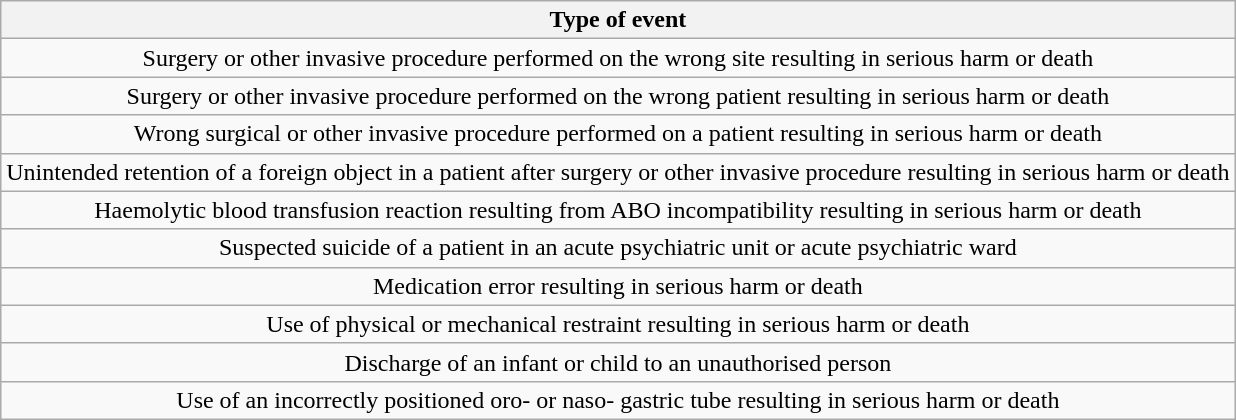<table class="wikitable sortable">
<tr>
<th>Type of event</th>
</tr>
<tr>
<td align=center>Surgery or other invasive procedure performed on the wrong site resulting in serious harm or death</td>
</tr>
<tr>
<td align=center>Surgery or other invasive procedure performed on the wrong patient resulting in serious harm or death</td>
</tr>
<tr>
<td align=center>Wrong surgical or other invasive procedure performed on a patient resulting in serious harm or death</td>
</tr>
<tr>
<td align=center>Unintended retention of a foreign object in a patient after surgery or other invasive procedure resulting in serious harm or death</td>
</tr>
<tr>
<td align=center>Haemolytic blood transfusion reaction resulting from ABO incompatibility resulting in serious harm or death</td>
</tr>
<tr>
<td align=center>Suspected suicide of a patient in an acute psychiatric unit or acute psychiatric ward</td>
</tr>
<tr>
<td align=center>Medication error resulting in serious harm or death</td>
</tr>
<tr>
<td align=center>Use of physical or mechanical restraint resulting in serious harm or death</td>
</tr>
<tr>
<td align=center>Discharge of an infant or child to an unauthorised person</td>
</tr>
<tr>
<td align=center>Use of an incorrectly positioned oro- or naso- gastric tube resulting in serious harm or death</td>
</tr>
</table>
